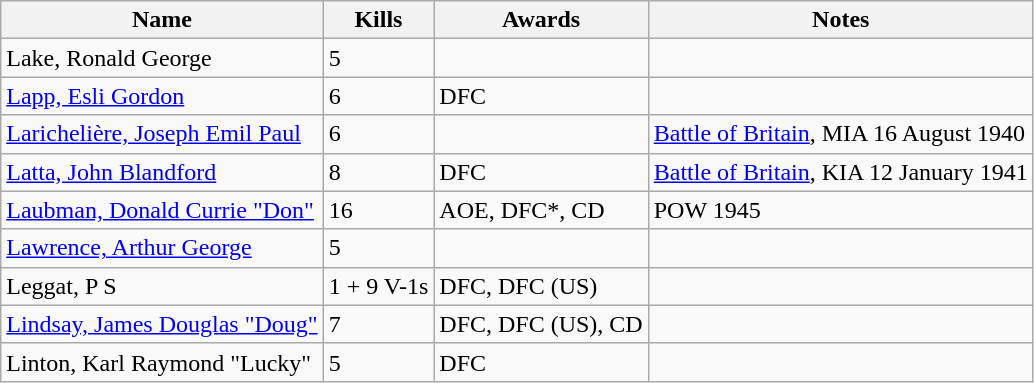<table class=wikitable>
<tr>
<th>Name</th>
<th>Kills</th>
<th>Awards</th>
<th>Notes</th>
</tr>
<tr>
<td>Lake, Ronald George</td>
<td>5</td>
<td></td>
<td></td>
</tr>
<tr>
<td><a href='#'>Lapp, Esli Gordon</a></td>
<td>6</td>
<td>DFC</td>
<td></td>
</tr>
<tr>
<td><a href='#'>Larichelière, Joseph Emil Paul</a></td>
<td>6</td>
<td></td>
<td><a href='#'>Battle of Britain</a>, MIA 16 August 1940</td>
</tr>
<tr>
<td><a href='#'>Latta, John Blandford</a></td>
<td>8</td>
<td>DFC</td>
<td><a href='#'>Battle of Britain</a>, KIA 12 January 1941</td>
</tr>
<tr>
<td><a href='#'>Laubman, Donald Currie "Don"</a></td>
<td>16</td>
<td>AOE, DFC*, CD</td>
<td>POW 1945</td>
</tr>
<tr>
<td><a href='#'>Lawrence, Arthur George</a></td>
<td>5</td>
<td></td>
<td></td>
</tr>
<tr>
<td>Leggat, P S</td>
<td>1 + 9 V-1s</td>
<td>DFC, DFC (US)</td>
<td></td>
</tr>
<tr>
<td><a href='#'>Lindsay, James Douglas "Doug"</a></td>
<td>7</td>
<td>DFC, DFC (US), CD</td>
<td></td>
</tr>
<tr>
<td>Linton, Karl Raymond "Lucky"</td>
<td>5</td>
<td>DFC</td>
<td></td>
</tr>
</table>
